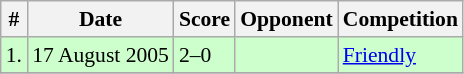<table class="wikitable" style="font-size:90%">
<tr>
<th>#</th>
<th>Date</th>
<th>Score</th>
<th>Opponent</th>
<th>Competition</th>
</tr>
<tr style="background: #CCFFCC">
<td>1.</td>
<td>17 August 2005</td>
<td>2–0</td>
<td></td>
<td><a href='#'>Friendly</a></td>
</tr>
<tr>
</tr>
</table>
